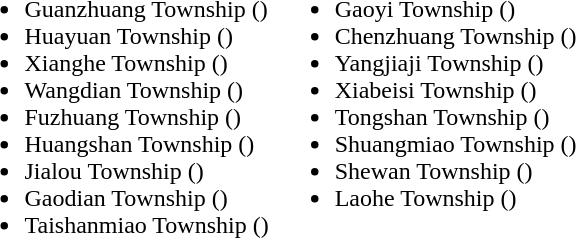<table>
<tr>
<td valign="top"><br><ul><li>Guanzhuang Township ()</li><li>Huayuan Township ()</li><li>Xianghe Township ()</li><li>Wangdian Township ()</li><li>Fuzhuang Township ()</li><li>Huangshan Township ()</li><li>Jialou Township ()</li><li>Gaodian Township ()</li><li>Taishanmiao Township ()</li></ul></td>
<td valign="top"><br><ul><li>Gaoyi Township ()</li><li>Chenzhuang Township ()</li><li>Yangjiaji Township ()</li><li>Xiabeisi Township ()</li><li>Tongshan Township ()</li><li>Shuangmiao Township ()</li><li>Shewan Township ()</li><li>Laohe Township ()</li></ul></td>
</tr>
</table>
